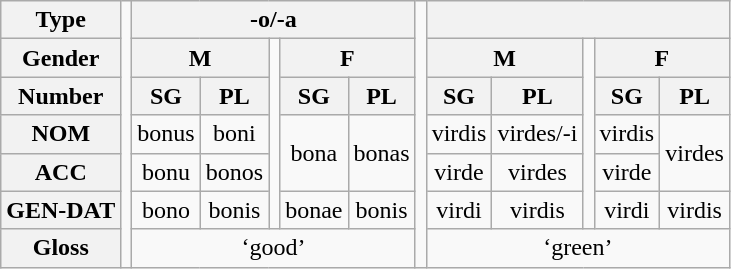<table class="wikitable" style="text-align: center;">
<tr>
<th>Type</th>
<td rowspan="7"></td>
<th colspan="5">-o/-a</th>
<td rowspan="7"></td>
<th colspan="5"></th>
</tr>
<tr>
<th>Gender</th>
<th colspan="2">M</th>
<td rowspan="5"></td>
<th colspan="2">F</th>
<th colspan="2">M</th>
<td rowspan="5"></td>
<th colspan="2">F</th>
</tr>
<tr>
<th>Number</th>
<th>SG</th>
<th>PL</th>
<th>SG</th>
<th>PL</th>
<th>SG</th>
<th>PL</th>
<th>SG</th>
<th>PL</th>
</tr>
<tr>
<th>NOM</th>
<td>bonus</td>
<td>boni</td>
<td rowspan="2">bona</td>
<td rowspan="2">bonas</td>
<td>virdis</td>
<td>virdes/-i</td>
<td>virdis</td>
<td rowspan="2">virdes</td>
</tr>
<tr>
<th>ACC</th>
<td>bonu</td>
<td>bonos</td>
<td>virde</td>
<td>virdes</td>
<td>virde</td>
</tr>
<tr>
<th>GEN-DAT</th>
<td>bono</td>
<td>bonis</td>
<td>bonae</td>
<td>bonis</td>
<td>virdi</td>
<td>virdis</td>
<td>virdi</td>
<td>virdis</td>
</tr>
<tr>
<th>Gloss</th>
<td colspan="5">‘good’</td>
<td colspan="5">‘green’</td>
</tr>
</table>
